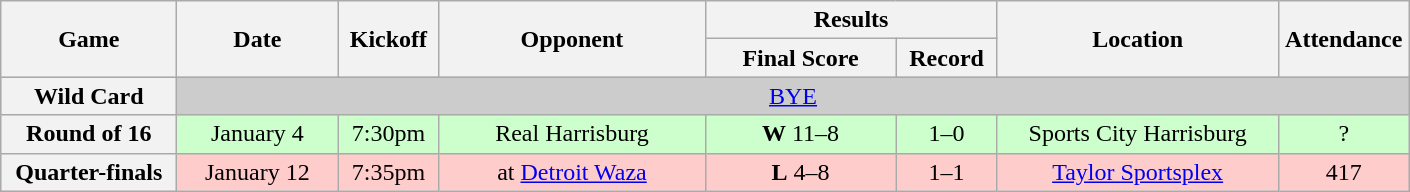<table class="wikitable">
<tr>
<th rowspan="2" width="110">Game</th>
<th rowspan="2" width="100">Date</th>
<th rowspan="2" width="60">Kickoff</th>
<th rowspan="2" width="170">Opponent</th>
<th colspan="2" width="180">Results</th>
<th rowspan="2" width="180">Location</th>
<th rowspan="2" width="80">Attendance</th>
</tr>
<tr>
<th width="120">Final Score</th>
<th width="60">Record</th>
</tr>
<tr align="center" bgcolor="#CCCCCC">
<th>Wild Card</th>
<td colspan=7><a href='#'>BYE</a></td>
</tr>
<tr align="center" bgcolor="#CCFFCC">
<th>Round of 16</th>
<td>January 4</td>
<td>7:30pm</td>
<td>Real Harrisburg</td>
<td><strong>W</strong> 11–8</td>
<td>1–0</td>
<td>Sports City Harrisburg</td>
<td>?</td>
</tr>
<tr align="center" bgcolor="#FFCCCC">
<th>Quarter-finals</th>
<td>January 12</td>
<td>7:35pm</td>
<td>at <a href='#'>Detroit Waza</a></td>
<td><strong>L</strong> 4–8</td>
<td>1–1</td>
<td><a href='#'>Taylor Sportsplex</a></td>
<td>417</td>
</tr>
</table>
